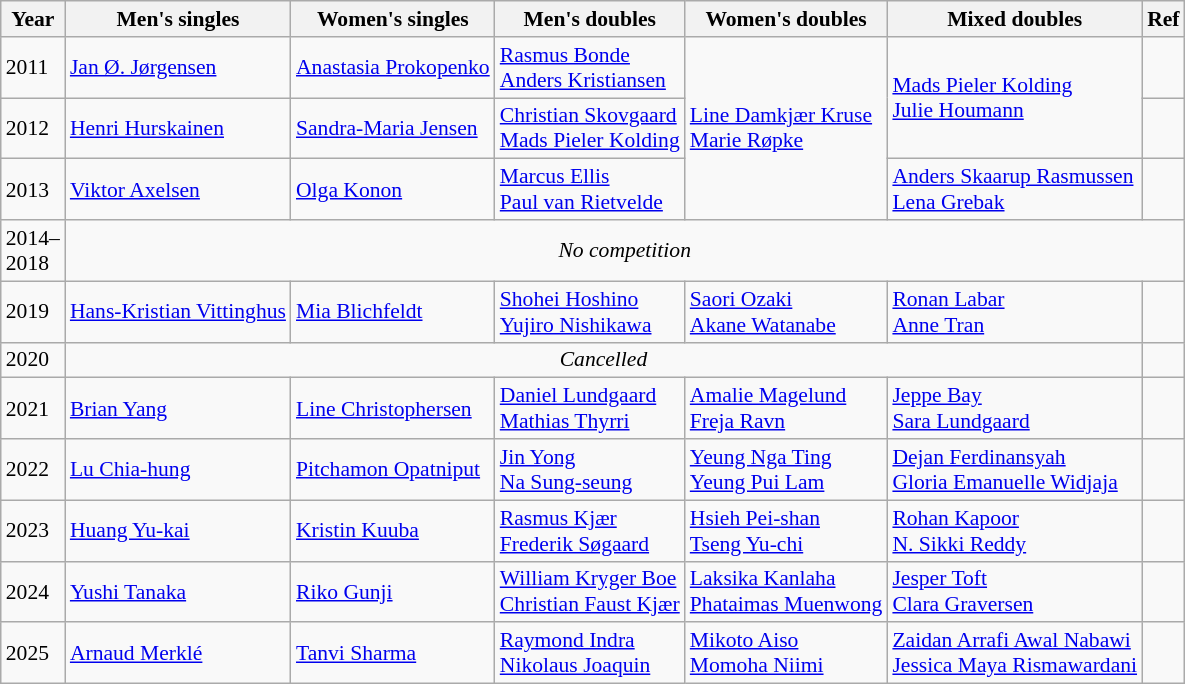<table class=wikitable style="font-size:90%;">
<tr>
<th>Year</th>
<th>Men's singles</th>
<th>Women's singles</th>
<th>Men's doubles</th>
<th>Women's doubles</th>
<th>Mixed doubles</th>
<th>Ref</th>
</tr>
<tr>
<td>2011</td>
<td> <a href='#'>Jan Ø. Jørgensen</a></td>
<td> <a href='#'>Anastasia Prokopenko</a></td>
<td> <a href='#'>Rasmus Bonde</a><br> <a href='#'>Anders Kristiansen</a></td>
<td rowspan=3> <a href='#'>Line Damkjær Kruse</a><br> <a href='#'>Marie Røpke</a></td>
<td rowspan=2> <a href='#'>Mads Pieler Kolding</a><br> <a href='#'>Julie Houmann</a></td>
<td align=center></td>
</tr>
<tr>
<td>2012</td>
<td> <a href='#'>Henri Hurskainen</a></td>
<td> <a href='#'>Sandra-Maria Jensen</a></td>
<td> <a href='#'>Christian Skovgaard</a><br> <a href='#'>Mads Pieler Kolding</a></td>
<td align=center></td>
</tr>
<tr>
<td>2013</td>
<td> <a href='#'>Viktor Axelsen</a></td>
<td> <a href='#'>Olga Konon</a></td>
<td> <a href='#'>Marcus Ellis</a><br> <a href='#'>Paul van Rietvelde</a></td>
<td> <a href='#'>Anders Skaarup Rasmussen</a><br> <a href='#'>Lena Grebak</a></td>
<td align=center></td>
</tr>
<tr>
<td>2014–<br>2018</td>
<td colspan=6 align=center><em>No competition</em></td>
</tr>
<tr>
<td>2019</td>
<td> <a href='#'>Hans-Kristian Vittinghus</a></td>
<td> <a href='#'>Mia Blichfeldt</a></td>
<td> <a href='#'>Shohei Hoshino</a><br> <a href='#'>Yujiro Nishikawa</a></td>
<td> <a href='#'>Saori Ozaki</a><br> <a href='#'>Akane Watanabe</a></td>
<td> <a href='#'>Ronan Labar</a><br> <a href='#'>Anne Tran</a></td>
<td align=center></td>
</tr>
<tr>
<td>2020</td>
<td colspan="5" align="center"><em>Cancelled</em></td>
<td align=center></td>
</tr>
<tr>
<td>2021</td>
<td> <a href='#'>Brian Yang</a></td>
<td> <a href='#'>Line Christophersen</a></td>
<td> <a href='#'>Daniel Lundgaard</a><br> <a href='#'>Mathias Thyrri</a></td>
<td> <a href='#'>Amalie Magelund</a><br> <a href='#'>Freja Ravn</a></td>
<td> <a href='#'>Jeppe Bay</a><br> <a href='#'>Sara Lundgaard</a></td>
<td align=center></td>
</tr>
<tr>
<td>2022</td>
<td> <a href='#'>Lu Chia-hung</a></td>
<td> <a href='#'>Pitchamon Opatniput</a></td>
<td> <a href='#'>Jin Yong</a><br> <a href='#'>Na Sung-seung</a></td>
<td> <a href='#'>Yeung Nga Ting</a><br> <a href='#'>Yeung Pui Lam</a></td>
<td> <a href='#'>Dejan Ferdinansyah</a><br> <a href='#'>Gloria Emanuelle Widjaja</a></td>
<td align=center></td>
</tr>
<tr>
<td>2023</td>
<td> <a href='#'>Huang Yu-kai</a></td>
<td> <a href='#'>Kristin Kuuba</a></td>
<td> <a href='#'>Rasmus Kjær</a><br> <a href='#'>Frederik Søgaard</a></td>
<td> <a href='#'>Hsieh Pei-shan</a><br> <a href='#'>Tseng Yu-chi</a></td>
<td> <a href='#'>Rohan Kapoor</a><br> <a href='#'>N. Sikki Reddy</a></td>
<td align=center></td>
</tr>
<tr>
<td>2024</td>
<td> <a href='#'>Yushi Tanaka</a></td>
<td> <a href='#'>Riko Gunji</a></td>
<td> <a href='#'>William Kryger Boe</a><br> <a href='#'>Christian Faust Kjær</a></td>
<td> <a href='#'>Laksika Kanlaha</a><br> <a href='#'>Phataimas Muenwong</a></td>
<td> <a href='#'>Jesper Toft</a><br> <a href='#'>Clara Graversen</a></td>
<td align=center></td>
</tr>
<tr>
<td>2025</td>
<td> <a href='#'>Arnaud Merklé</a></td>
<td> <a href='#'>Tanvi Sharma</a></td>
<td> <a href='#'>Raymond Indra</a><br> <a href='#'>Nikolaus Joaquin</a></td>
<td> <a href='#'>Mikoto Aiso</a><br> <a href='#'>Momoha Niimi</a></td>
<td> <a href='#'>Zaidan Arrafi Awal Nabawi</a><br> <a href='#'>Jessica Maya Rismawardani</a></td>
<td align=center></td>
</tr>
</table>
